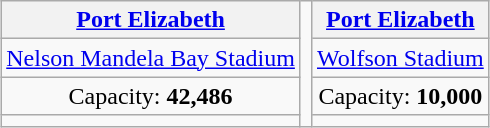<table class="wikitable" style="text-align:center; margin:0.2em auto;">
<tr>
<th><a href='#'>Port Elizabeth</a></th>
<td rowspan="4"></td>
<th><a href='#'>Port Elizabeth</a></th>
</tr>
<tr>
<td><a href='#'>Nelson Mandela Bay Stadium</a></td>
<td><a href='#'>Wolfson Stadium</a></td>
</tr>
<tr>
<td>Capacity: <strong>42,486</strong></td>
<td>Capacity: <strong>10,000</strong></td>
</tr>
<tr>
<td></td>
<td></td>
</tr>
</table>
